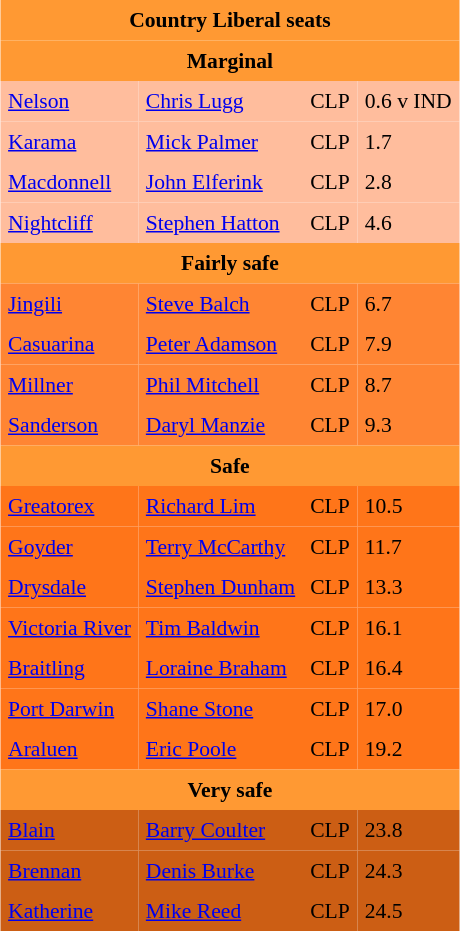<table class="toccolours" align="left" cellpadding="5" cellspacing="0" style="margin-right: .5em; margin-top: .4em; font-size: 90%; float:right">
<tr>
<td colspan="4"  style="text-align:center; background:#ff9933;"><span><strong>Country Liberal seats</strong></span></td>
</tr>
<tr>
<td colspan="4"  style="text-align:center; background:#ff9933;"><span><strong>Marginal</strong></span></td>
</tr>
<tr>
<td style="text-align:left; background:#FFBD9D;"><a href='#'>Nelson</a></td>
<td style="text-align:left; background:#FFBD9D;"><a href='#'>Chris Lugg</a></td>
<td style="text-align:left; background:#FFBD9D;">CLP</td>
<td style="text-align:left; background:#FFBD9D;">0.6 v IND</td>
</tr>
<tr>
<td style="text-align:left; background:#FFBD9D;"><a href='#'>Karama</a></td>
<td style="text-align:left; background:#FFBD9D;"><a href='#'>Mick Palmer</a></td>
<td style="text-align:left; background:#FFBD9D;">CLP</td>
<td style="text-align:left; background:#FFBD9D;">1.7</td>
</tr>
<tr>
<td style="text-align:left; background:#FFBD9D;"><a href='#'>Macdonnell</a></td>
<td style="text-align:left; background:#FFBD9D;"><a href='#'>John Elferink</a></td>
<td style="text-align:left; background:#FFBD9D;">CLP</td>
<td style="text-align:left; background:#FFBD9D;">2.8</td>
</tr>
<tr>
<td style="text-align:left; background:#FFBD9D;"><a href='#'>Nightcliff</a></td>
<td style="text-align:left; background:#FFBD9D;"><a href='#'>Stephen Hatton</a></td>
<td style="text-align:left; background:#FFBD9D;">CLP</td>
<td style="text-align:left; background:#FFBD9D;">4.6</td>
</tr>
<tr>
<td colspan="4"  style="text-align:center; background:#ff9933;"><span><strong>Fairly safe</strong></span></td>
</tr>
<tr>
<td style="text-align:left; background:#FF8533;"><a href='#'>Jingili</a></td>
<td style="text-align:left; background:#FF8533;"><a href='#'>Steve Balch</a></td>
<td style="text-align:left; background:#FF8533;">CLP</td>
<td style="text-align:left; background:#FF8533;">6.7</td>
</tr>
<tr>
<td style="text-align:left; background:#FF8533;"><a href='#'>Casuarina</a></td>
<td style="text-align:left; background:#FF8533;"><a href='#'>Peter Adamson</a></td>
<td style="text-align:left; background:#FF8533;">CLP</td>
<td style="text-align:left; background:#FF8533;">7.9</td>
</tr>
<tr>
<td style="text-align:left; background:#FF8533;"><a href='#'>Millner</a></td>
<td style="text-align:left; background:#FF8533;"><a href='#'>Phil Mitchell</a></td>
<td style="text-align:left; background:#FF8533;">CLP</td>
<td style="text-align:left; background:#FF8533;">8.7</td>
</tr>
<tr>
<td style="text-align:left; background:#FF8533;"><a href='#'>Sanderson</a></td>
<td style="text-align:left; background:#FF8533;"><a href='#'>Daryl Manzie</a></td>
<td style="text-align:left; background:#FF8533;">CLP</td>
<td style="text-align:left; background:#FF8533;">9.3</td>
</tr>
<tr>
<td colspan="4"  style="text-align:center; background:#ff9933;"><span><strong>Safe</strong></span></td>
</tr>
<tr>
<td style="text-align:left; background:#FF7519;"><a href='#'>Greatorex</a></td>
<td style="text-align:left; background:#FF7519;"><a href='#'>Richard Lim</a></td>
<td style="text-align:left; background:#FF7519;">CLP</td>
<td style="text-align:left; background:#FF7519;">10.5</td>
</tr>
<tr>
<td style="text-align:left; background:#FF7519;"><a href='#'>Goyder</a></td>
<td style="text-align:left; background:#FF7519;"><a href='#'>Terry McCarthy</a></td>
<td style="text-align:left; background:#FF7519;">CLP</td>
<td style="text-align:left; background:#FF7519;">11.7</td>
</tr>
<tr>
<td style="text-align:left; background:#FF7519;"><a href='#'>Drysdale</a></td>
<td style="text-align:left; background:#FF7519;"><a href='#'>Stephen Dunham</a></td>
<td style="text-align:left; background:#FF7519;">CLP</td>
<td style="text-align:left; background:#FF7519;">13.3</td>
</tr>
<tr>
<td style="text-align:left; background:#FF7519;"><a href='#'>Victoria River</a></td>
<td style="text-align:left; background:#FF7519;"><a href='#'>Tim Baldwin</a></td>
<td style="text-align:left; background:#FF7519;">CLP</td>
<td style="text-align:left; background:#FF7519;">16.1</td>
</tr>
<tr>
<td style="text-align:left; background:#FF7519;"><a href='#'>Braitling</a></td>
<td style="text-align:left; background:#FF7519;"><a href='#'>Loraine Braham</a></td>
<td style="text-align:left; background:#FF7519;">CLP</td>
<td style="text-align:left; background:#FF7519;">16.4</td>
</tr>
<tr>
<td style="text-align:left; background:#FF7519;"><a href='#'>Port Darwin</a></td>
<td style="text-align:left; background:#FF7519;"><a href='#'>Shane Stone</a></td>
<td style="text-align:left; background:#FF7519;">CLP</td>
<td style="text-align:left; background:#FF7519;">17.0</td>
</tr>
<tr>
<td style="text-align:left; background:#FF7519;"><a href='#'>Araluen</a></td>
<td style="text-align:left; background:#FF7519;"><a href='#'>Eric Poole</a></td>
<td style="text-align:left; background:#FF7519;">CLP</td>
<td style="text-align:left; background:#FF7519;">19.2</td>
</tr>
<tr>
<td colspan="4"  style="text-align:center; background:#ff9933;"><span><strong>Very safe</strong></span></td>
</tr>
<tr>
<td style="text-align:left; background:#CC5E14;"><a href='#'>Blain</a></td>
<td style="text-align:left; background:#CC5E14;"><a href='#'>Barry Coulter</a></td>
<td style="text-align:left; background:#CC5E14;">CLP</td>
<td style="text-align:left; background:#CC5E14;">23.8</td>
</tr>
<tr>
<td style="text-align:left; background:#CC5E14;"><a href='#'>Brennan</a></td>
<td style="text-align:left; background:#CC5E14;"><a href='#'>Denis Burke</a></td>
<td style="text-align:left; background:#CC5E14;">CLP</td>
<td style="text-align:left; background:#CC5E14;">24.3</td>
</tr>
<tr>
<td style="text-align:left; background:#CC5E14;"><a href='#'>Katherine</a></td>
<td style="text-align:left; background:#CC5E14;"><a href='#'>Mike Reed</a></td>
<td style="text-align:left; background:#CC5E14;">CLP</td>
<td style="text-align:left; background:#CC5E14;">24.5</td>
</tr>
</table>
